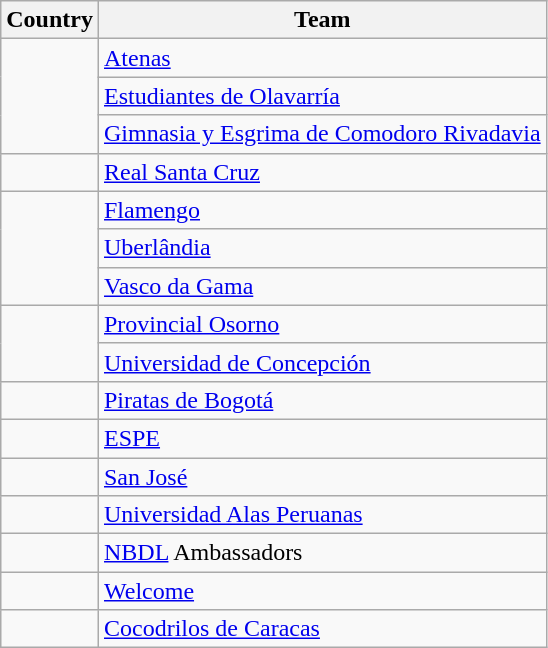<table class="wikitable">
<tr>
<th>Country</th>
<th>Team</th>
</tr>
<tr>
<td rowspan=3></td>
<td><a href='#'>Atenas</a></td>
</tr>
<tr>
<td><a href='#'>Estudiantes de Olavarría</a></td>
</tr>
<tr>
<td><a href='#'>Gimnasia y Esgrima de Comodoro Rivadavia</a></td>
</tr>
<tr>
<td></td>
<td><a href='#'>Real Santa Cruz</a></td>
</tr>
<tr>
<td rowspan=3></td>
<td><a href='#'>Flamengo</a></td>
</tr>
<tr>
<td><a href='#'>Uberlândia</a></td>
</tr>
<tr>
<td><a href='#'>Vasco da Gama</a></td>
</tr>
<tr>
<td rowspan=2></td>
<td><a href='#'>Provincial Osorno</a></td>
</tr>
<tr>
<td><a href='#'>Universidad de Concepción</a></td>
</tr>
<tr>
<td></td>
<td><a href='#'>Piratas de Bogotá</a></td>
</tr>
<tr>
<td></td>
<td><a href='#'>ESPE</a></td>
</tr>
<tr>
<td></td>
<td><a href='#'>San José</a></td>
</tr>
<tr>
<td></td>
<td><a href='#'>Universidad Alas Peruanas</a></td>
</tr>
<tr>
<td></td>
<td><a href='#'>NBDL</a> Ambassadors</td>
</tr>
<tr>
<td></td>
<td><a href='#'>Welcome</a></td>
</tr>
<tr>
<td></td>
<td><a href='#'>Cocodrilos de Caracas</a></td>
</tr>
</table>
